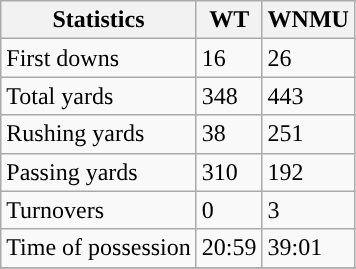<table class="wikitable">
<tr>
<th>Statistics</th>
<th>WT</th>
<th>WNMU</th>
</tr>
<tr>
<td>First downs</td>
<td>16</td>
<td>26</td>
</tr>
<tr>
<td>Total yards</td>
<td>348</td>
<td>443</td>
</tr>
<tr>
<td>Rushing yards</td>
<td>38</td>
<td>251</td>
</tr>
<tr>
<td>Passing yards</td>
<td>310</td>
<td>192</td>
</tr>
<tr>
<td>Turnovers</td>
<td>0</td>
<td>3</td>
</tr>
<tr>
<td>Time of possession</td>
<td>20:59</td>
<td>39:01</td>
</tr>
<tr>
</tr>
</table>
